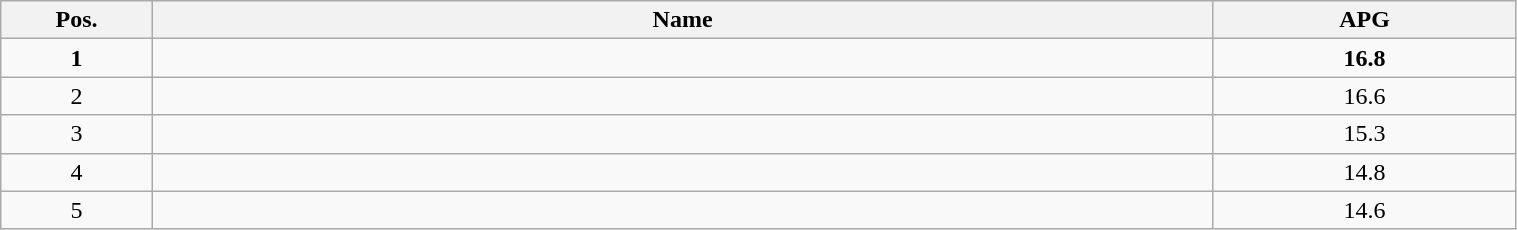<table class=wikitable width="80%">
<tr>
<th width="10%">Pos.</th>
<th width="70%">Name</th>
<th width="20%">APG</th>
</tr>
<tr>
<td align=center><strong>1</strong></td>
<td><strong></strong></td>
<td align=center><strong>16.8</strong></td>
</tr>
<tr>
<td align=center>2</td>
<td></td>
<td align=center>16.6</td>
</tr>
<tr>
<td align=center>3</td>
<td></td>
<td align=center>15.3</td>
</tr>
<tr>
<td align=center>4</td>
<td></td>
<td align=center>14.8</td>
</tr>
<tr>
<td align=center>5</td>
<td></td>
<td align=center>14.6</td>
</tr>
</table>
